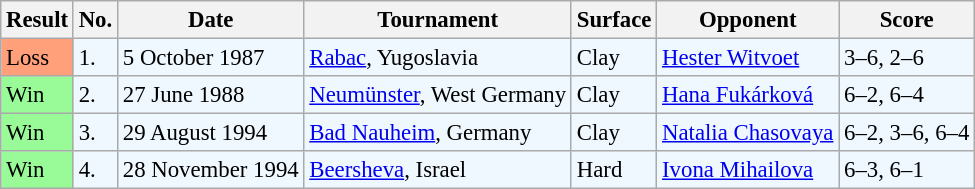<table class="wikitable" style="font-size:95%">
<tr>
<th>Result</th>
<th>No.</th>
<th>Date</th>
<th>Tournament</th>
<th>Surface</th>
<th>Opponent</th>
<th>Score</th>
</tr>
<tr bgcolor=f0f8ff>
<td style="background:#ffa07a;">Loss</td>
<td>1.</td>
<td>5 October 1987</td>
<td><a href='#'>Rabac</a>, Yugoslavia</td>
<td>Clay</td>
<td> <a href='#'>Hester Witvoet</a></td>
<td>3–6, 2–6</td>
</tr>
<tr bgcolor=f0f8ff>
<td style="background:#98fb98;">Win</td>
<td>2.</td>
<td>27 June 1988</td>
<td><a href='#'>Neumünster</a>, West Germany</td>
<td>Clay</td>
<td> <a href='#'>Hana Fukárková</a></td>
<td>6–2, 6–4</td>
</tr>
<tr style="background:#f0f8ff;">
<td style="background:#98fb98;">Win</td>
<td>3.</td>
<td>29 August 1994</td>
<td><a href='#'>Bad Nauheim</a>, Germany</td>
<td>Clay</td>
<td> <a href='#'>Natalia Chasovaya</a></td>
<td>6–2, 3–6, 6–4</td>
</tr>
<tr style="background:#f0f8ff;">
<td style="background:#98fb98;">Win</td>
<td>4.</td>
<td>28 November 1994</td>
<td><a href='#'>Beersheva</a>, Israel</td>
<td>Hard</td>
<td> <a href='#'>Ivona Mihailova</a></td>
<td>6–3, 6–1</td>
</tr>
</table>
